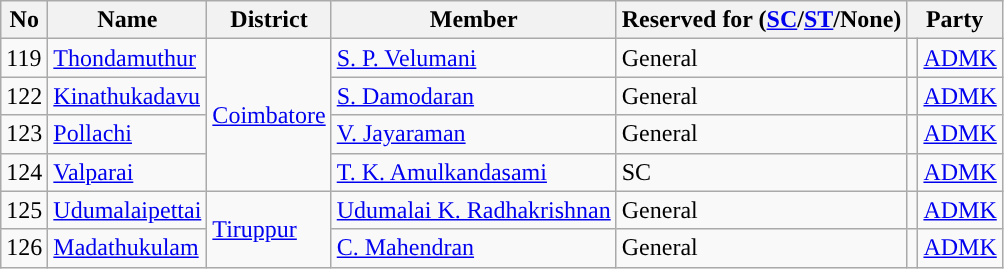<table class="wikitable">
<tr>
<th>No</th>
<th>Name</th>
<th>District</th>
<th>Member</th>
<th>Reserved for (<a href='#'>SC</a>/<a href='#'>ST</a>/None)</th>
<th colspan="2">Party</th>
</tr>
<tr>
<td>119</td>
<td><a href='#'>Thondamuthur</a></td>
<td rowspan="4"><a href='#'>Coimbatore</a></td>
<td><a href='#'>S. P. Velumani</a></td>
<td>General</td>
<td style="background-color: "></td>
<td><a href='#'>ADMK</a></td>
</tr>
<tr>
<td>122</td>
<td><a href='#'>Kinathukadavu</a></td>
<td><a href='#'>S. Damodaran</a></td>
<td>General</td>
<td style="background-color: "></td>
<td><a href='#'>ADMK</a></td>
</tr>
<tr>
<td>123</td>
<td><a href='#'>Pollachi</a></td>
<td><a href='#'>V. Jayaraman</a></td>
<td>General</td>
<td style="background-color: "></td>
<td><a href='#'>ADMK</a></td>
</tr>
<tr>
<td>124</td>
<td><a href='#'>Valparai</a></td>
<td><a href='#'>T. K. Amulkandasami</a></td>
<td>SC</td>
<td style="background-color: "></td>
<td><a href='#'>ADMK</a></td>
</tr>
<tr>
<td>125</td>
<td><a href='#'>Udumalaipettai</a></td>
<td rowspan="2"><a href='#'>Tiruppur</a></td>
<td><a href='#'>Udumalai K. Radhakrishnan</a></td>
<td>General</td>
<td style="background-color: "></td>
<td><a href='#'>ADMK</a></td>
</tr>
<tr>
<td>126</td>
<td><a href='#'>Madathukulam</a></td>
<td><a href='#'>C. Mahendran</a></td>
<td>General</td>
<td style="background-color: "></td>
<td><a href='#'>ADMK</a></td>
</tr>
</table>
